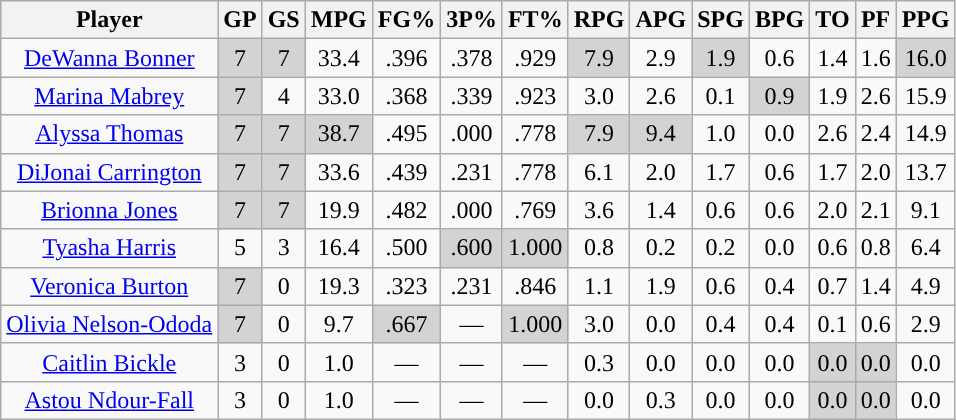<table class="wikitable sortable" style="text-align:center;">
<tr>
<th>Player</th>
<th>GP</th>
<th>GS</th>
<th>MPG</th>
<th>FG%</th>
<th>3P%</th>
<th>FT%</th>
<th>RPG</th>
<th>APG</th>
<th>SPG</th>
<th>BPG</th>
<th>TO</th>
<th>PF</th>
<th>PPG</th>
</tr>
<tr>
<td><a href='#'>DeWanna Bonner</a></td>
<td style="background:#D3D3D3;">7</td>
<td style="background:#D3D3D3;">7</td>
<td>33.4</td>
<td>.396</td>
<td>.378</td>
<td>.929</td>
<td style="background:#D3D3D3;">7.9</td>
<td>2.9</td>
<td style="background:#D3D3D3;">1.9</td>
<td>0.6</td>
<td>1.4</td>
<td>1.6</td>
<td style="background:#D3D3D3;">16.0</td>
</tr>
<tr>
<td><a href='#'>Marina Mabrey</a></td>
<td style="background:#D3D3D3;">7</td>
<td>4</td>
<td>33.0</td>
<td>.368</td>
<td>.339</td>
<td>.923</td>
<td>3.0</td>
<td>2.6</td>
<td>0.1</td>
<td style="background:#D3D3D3;">0.9</td>
<td>1.9</td>
<td>2.6</td>
<td>15.9</td>
</tr>
<tr>
<td><a href='#'>Alyssa Thomas</a></td>
<td style="background:#D3D3D3;">7</td>
<td style="background:#D3D3D3;">7</td>
<td style="background:#D3D3D3;">38.7</td>
<td>.495</td>
<td>.000</td>
<td>.778</td>
<td style="background:#D3D3D3;">7.9</td>
<td style="background:#D3D3D3;">9.4</td>
<td>1.0</td>
<td>0.0</td>
<td>2.6</td>
<td>2.4</td>
<td>14.9</td>
</tr>
<tr>
<td><a href='#'>DiJonai Carrington</a></td>
<td style="background:#D3D3D3;">7</td>
<td style="background:#D3D3D3;">7</td>
<td>33.6</td>
<td>.439</td>
<td>.231</td>
<td>.778</td>
<td>6.1</td>
<td>2.0</td>
<td>1.7</td>
<td>0.6</td>
<td>1.7</td>
<td>2.0</td>
<td>13.7</td>
</tr>
<tr>
<td><a href='#'>Brionna Jones</a></td>
<td style="background:#D3D3D3;">7</td>
<td style="background:#D3D3D3;">7</td>
<td>19.9</td>
<td>.482</td>
<td>.000</td>
<td>.769</td>
<td>3.6</td>
<td>1.4</td>
<td>0.6</td>
<td>0.6</td>
<td>2.0</td>
<td>2.1</td>
<td>9.1</td>
</tr>
<tr>
<td><a href='#'>Tyasha Harris</a></td>
<td>5</td>
<td>3</td>
<td>16.4</td>
<td>.500</td>
<td style="background:#D3D3D3;">.600</td>
<td style="background:#D3D3D3;">1.000</td>
<td>0.8</td>
<td>0.2</td>
<td>0.2</td>
<td>0.0</td>
<td>0.6</td>
<td>0.8</td>
<td>6.4</td>
</tr>
<tr>
<td><a href='#'>Veronica Burton</a></td>
<td style="background:#D3D3D3;">7</td>
<td>0</td>
<td>19.3</td>
<td>.323</td>
<td>.231</td>
<td>.846</td>
<td>1.1</td>
<td>1.9</td>
<td>0.6</td>
<td>0.4</td>
<td>0.7</td>
<td>1.4</td>
<td>4.9</td>
</tr>
<tr>
<td><a href='#'>Olivia Nelson-Ododa</a></td>
<td style="background:#D3D3D3;">7</td>
<td>0</td>
<td>9.7</td>
<td style="background:#D3D3D3;">.667</td>
<td>—</td>
<td style="background:#D3D3D3;">1.000</td>
<td>3.0</td>
<td>0.0</td>
<td>0.4</td>
<td>0.4</td>
<td>0.1</td>
<td>0.6</td>
<td>2.9</td>
</tr>
<tr>
<td><a href='#'>Caitlin Bickle</a></td>
<td>3</td>
<td>0</td>
<td>1.0</td>
<td>—</td>
<td>—</td>
<td>—</td>
<td>0.3</td>
<td>0.0</td>
<td>0.0</td>
<td>0.0</td>
<td style="background:#D3D3D3;">0.0</td>
<td style="background:#D3D3D3;">0.0</td>
<td>0.0</td>
</tr>
<tr>
<td><a href='#'>Astou Ndour-Fall</a></td>
<td>3</td>
<td>0</td>
<td>1.0</td>
<td>—</td>
<td>—</td>
<td>—</td>
<td>0.0</td>
<td>0.3</td>
<td>0.0</td>
<td>0.0</td>
<td style="background:#D3D3D3;">0.0</td>
<td style="background:#D3D3D3;">0.0</td>
<td>0.0</td>
</tr>
</table>
